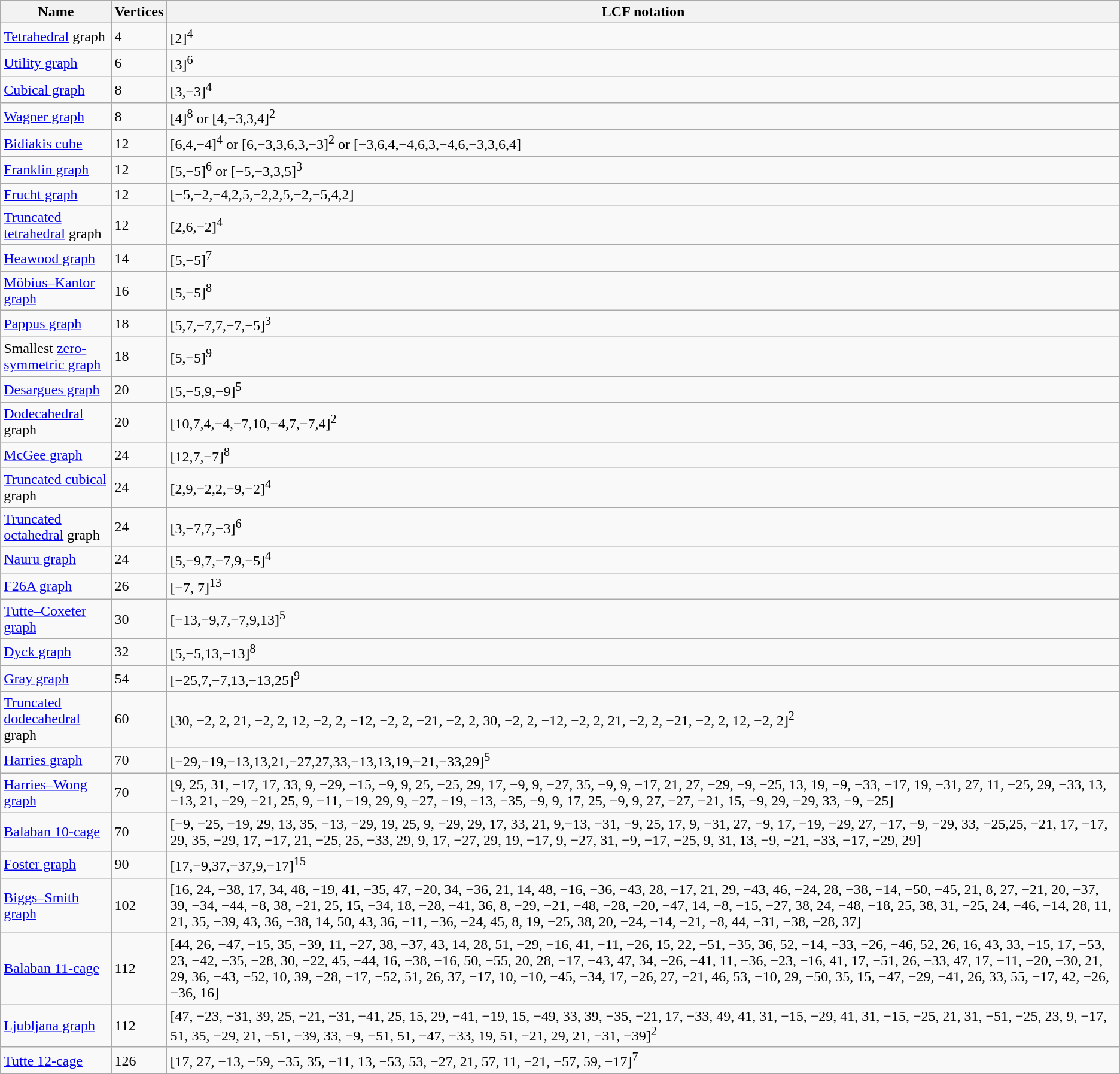<table class="wikitable">
<tr>
<th>Name</th>
<th>Vertices</th>
<th>LCF notation</th>
</tr>
<tr>
<td><a href='#'>Tetrahedral</a> graph</td>
<td>4</td>
<td>[2]<sup>4</sup></td>
</tr>
<tr>
<td><a href='#'>Utility graph</a></td>
<td>6</td>
<td>[3]<sup>6</sup></td>
</tr>
<tr>
<td><a href='#'>Cubical graph</a></td>
<td>8</td>
<td>[3,−3]<sup>4</sup></td>
</tr>
<tr>
<td><a href='#'>Wagner graph</a></td>
<td>8</td>
<td>[4]<sup>8</sup> or [4,−3,3,4]<sup>2</sup></td>
</tr>
<tr>
<td><a href='#'>Bidiakis cube</a></td>
<td>12</td>
<td>[6,4,−4]<sup>4</sup> or [6,−3,3,6,3,−3]<sup>2</sup> or [−3,6,4,−4,6,3,−4,6,−3,3,6,4]</td>
</tr>
<tr>
<td><a href='#'>Franklin graph</a></td>
<td>12</td>
<td>[5,−5]<sup>6</sup> or [−5,−3,3,5]<sup>3</sup></td>
</tr>
<tr>
<td><a href='#'>Frucht graph</a></td>
<td>12</td>
<td>[−5,−2,−4,2,5,−2,2,5,−2,−5,4,2]</td>
</tr>
<tr>
<td><a href='#'>Truncated tetrahedral</a> graph</td>
<td>12</td>
<td>[2,6,−2]<sup>4</sup></td>
</tr>
<tr>
<td><a href='#'>Heawood graph</a></td>
<td>14</td>
<td>[5,−5]<sup>7</sup></td>
</tr>
<tr>
<td><a href='#'>Möbius–Kantor graph</a></td>
<td>16</td>
<td>[5,−5]<sup>8</sup></td>
</tr>
<tr>
<td><a href='#'>Pappus graph</a></td>
<td>18</td>
<td>[5,7,−7,7,−7,−5]<sup>3</sup></td>
</tr>
<tr>
<td>Smallest <a href='#'>zero-symmetric graph</a></td>
<td>18</td>
<td>[5,−5]<sup>9</sup></td>
</tr>
<tr>
<td><a href='#'>Desargues graph</a></td>
<td>20</td>
<td>[5,−5,9,−9]<sup>5</sup></td>
</tr>
<tr>
<td><a href='#'>Dodecahedral</a> graph</td>
<td>20</td>
<td>[10,7,4,−4,−7,10,−4,7,−7,4]<sup>2</sup></td>
</tr>
<tr>
<td><a href='#'>McGee graph</a></td>
<td>24</td>
<td>[12,7,−7]<sup>8</sup></td>
</tr>
<tr>
<td><a href='#'>Truncated cubical</a> graph</td>
<td>24</td>
<td>[2,9,−2,2,−9,−2]<sup>4</sup></td>
</tr>
<tr>
<td><a href='#'>Truncated octahedral</a> graph</td>
<td>24</td>
<td>[3,−7,7,−3]<sup>6</sup></td>
</tr>
<tr>
<td><a href='#'>Nauru graph</a></td>
<td>24</td>
<td>[5,−9,7,−7,9,−5]<sup>4</sup></td>
</tr>
<tr>
<td><a href='#'>F26A graph</a></td>
<td>26</td>
<td>[−7, 7]<sup>13</sup></td>
</tr>
<tr>
<td><a href='#'>Tutte–Coxeter graph</a></td>
<td>30</td>
<td>[−13,−9,7,−7,9,13]<sup>5</sup></td>
</tr>
<tr>
<td><a href='#'>Dyck graph</a></td>
<td>32</td>
<td>[5,−5,13,−13]<sup>8</sup></td>
</tr>
<tr>
<td><a href='#'>Gray graph</a></td>
<td>54</td>
<td>[−25,7,−7,13,−13,25]<sup>9</sup></td>
</tr>
<tr>
<td><a href='#'>Truncated dodecahedral</a> graph</td>
<td>60</td>
<td>[30, −2, 2, 21, −2, 2, 12, −2, 2, −12, −2, 2, −21, −2, 2, 30, −2, 2, −12, −2, 2, 21, −2, 2, −21, −2, 2, 12, −2, 2]<sup>2</sup></td>
</tr>
<tr>
<td><a href='#'>Harries graph</a></td>
<td>70</td>
<td>[−29,−19,−13,13,21,−27,27,33,−13,13,19,−21,−33,29]<sup>5</sup></td>
</tr>
<tr>
<td><a href='#'>Harries–Wong graph</a></td>
<td>70</td>
<td>[9, 25, 31, −17, 17, 33, 9, −29, −15, −9, 9, 25, −25, 29, 17, −9, 9, −27, 35, −9, 9, −17, 21, 27, −29, −9, −25, 13, 19, −9, −33, −17, 19, −31, 27, 11, −25, 29, −33, 13, −13, 21, −29, −21, 25, 9, −11, −19, 29, 9, −27, −19, −13, −35, −9, 9, 17, 25, −9, 9, 27, −27, −21, 15, −9, 29, −29, 33, −9, −25]</td>
</tr>
<tr>
<td><a href='#'>Balaban 10-cage</a></td>
<td>70</td>
<td>[−9, −25, −19, 29, 13, 35, −13, −29, 19, 25, 9, −29, 29, 17, 33, 21, 9,−13, −31, −9, 25, 17, 9, −31, 27, −9, 17, −19, −29, 27, −17, −9, −29, 33, −25,25, −21, 17, −17, 29, 35, −29, 17, −17, 21, −25, 25, −33, 29, 9, 17, −27, 29, 19, −17, 9, −27, 31, −9, −17, −25, 9, 31, 13, −9, −21, −33, −17, −29, 29]</td>
</tr>
<tr>
<td><a href='#'>Foster graph</a></td>
<td>90</td>
<td>[17,−9,37,−37,9,−17]<sup>15</sup></td>
</tr>
<tr>
<td><a href='#'>Biggs–Smith graph</a></td>
<td>102</td>
<td>[16, 24, −38, 17, 34, 48, −19, 41, −35, 47, −20, 34, −36, 21, 14, 48, −16, −36, −43, 28, −17, 21, 29, −43, 46, −24, 28, −38, −14, −50, −45, 21, 8, 27, −21, 20, −37, 39, −34, −44, −8, 38, −21, 25, 15, −34, 18, −28, −41, 36, 8, −29, −21, −48, −28, −20, −47, 14, −8, −15, −27, 38, 24, −48, −18, 25, 38, 31, −25, 24, −46, −14, 28, 11, 21, 35, −39, 43, 36, −38, 14, 50, 43, 36, −11, −36, −24, 45, 8, 19, −25, 38, 20, −24, −14, −21, −8, 44, −31, −38, −28, 37]</td>
</tr>
<tr>
<td><a href='#'>Balaban 11-cage</a></td>
<td>112</td>
<td>[44, 26, −47, −15, 35, −39, 11, −27, 38, −37, 43, 14, 28, 51, −29, −16, 41, −11, −26, 15, 22, −51, −35, 36, 52, −14, −33, −26, −46, 52, 26, 16, 43, 33, −15, 17, −53, 23, −42, −35, −28, 30, −22, 45, −44, 16, −38, −16, 50, −55, 20, 28, −17, −43, 47, 34, −26, −41, 11, −36, −23, −16, 41, 17, −51, 26, −33, 47, 17, −11, −20, −30, 21, 29, 36, −43, −52, 10, 39, −28, −17, −52, 51, 26, 37, −17, 10, −10, −45, −34, 17, −26, 27, −21, 46, 53, −10, 29, −50, 35, 15, −47, −29, −41, 26, 33, 55, −17, 42, −26, −36, 16]</td>
</tr>
<tr>
<td><a href='#'>Ljubljana graph</a></td>
<td>112</td>
<td>[47, −23, −31, 39, 25, −21, −31, −41, 25, 15, 29, −41, −19, 15, −49, 33, 39, −35, −21, 17, −33, 49, 41, 31, −15, −29, 41, 31, −15, −25, 21, 31, −51, −25, 23, 9, −17, 51, 35, −29, 21, −51, −39, 33, −9, −51, 51, −47, −33, 19, 51, −21, 29, 21, −31, −39]<sup>2</sup></td>
</tr>
<tr>
<td><a href='#'>Tutte 12-cage</a></td>
<td>126</td>
<td>[17, 27, −13, −59, −35, 35, −11, 13, −53, 53, −27, 21, 57, 11, −21, −57, 59, −17]<sup>7</sup></td>
</tr>
</table>
